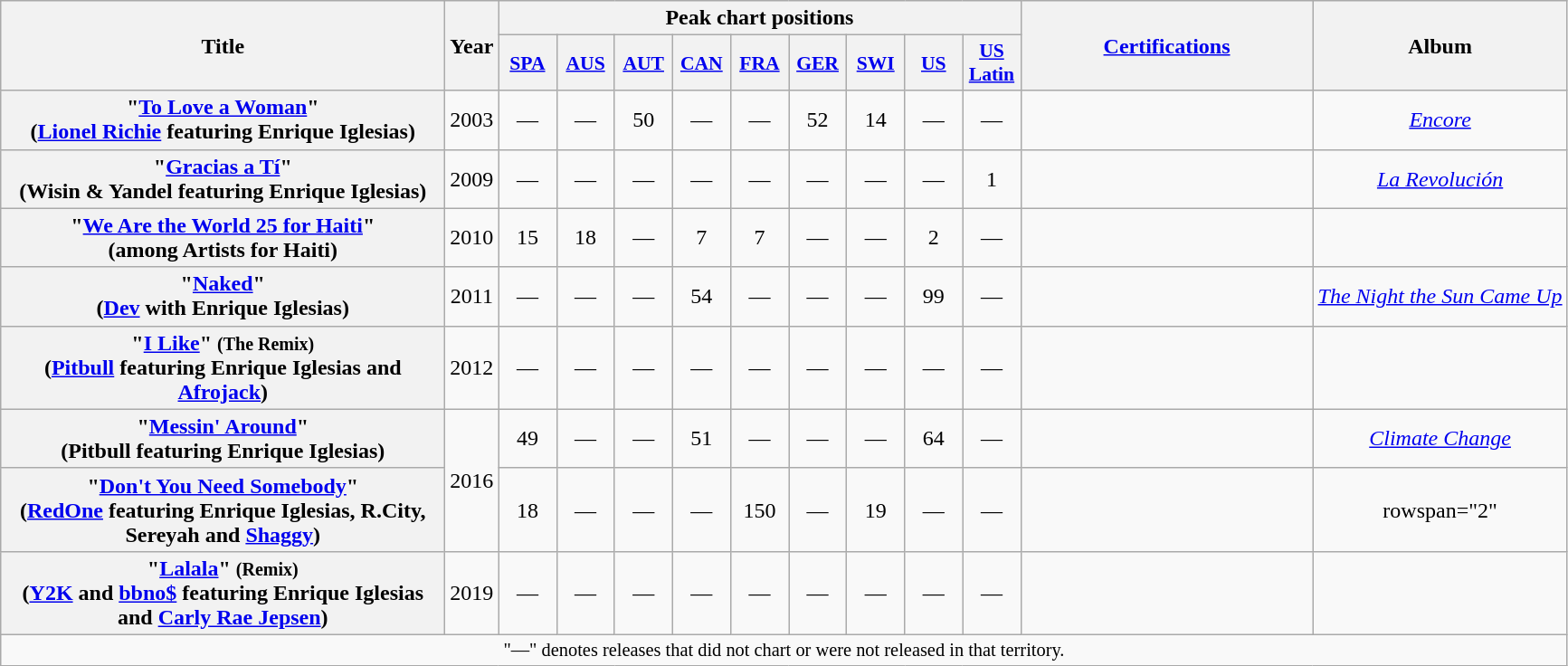<table class="wikitable plainrowheaders" style="text-align:center;" border="1">
<tr>
<th scope="col" rowspan="2" style="width:20em;">Title</th>
<th scope="col" rowspan="2">Year</th>
<th scope="col" colspan="9">Peak chart positions</th>
<th scope="col" rowspan="2" style="width:13em;"><a href='#'>Certifications</a></th>
<th scope="col" rowspan="2">Album</th>
</tr>
<tr>
<th scope="col" style="width:2.5em;font-size:90%;"><a href='#'>SPA</a><br></th>
<th scope="col" style="width:2.5em;font-size:90%;"><a href='#'>AUS</a><br></th>
<th scope="col" style="width:2.5em;font-size:90%;"><a href='#'>AUT</a><br></th>
<th scope="col" style="width:2.5em;font-size:90%;"><a href='#'>CAN</a><br></th>
<th scope="col" style="width:2.5em;font-size:90%;"><a href='#'>FRA</a><br></th>
<th scope="col" style="width:2.5em;font-size:90%;"><a href='#'>GER</a><br></th>
<th scope="col" style="width:2.5em;font-size:90%;"><a href='#'>SWI</a><br></th>
<th scope="col" style="width:2.5em;font-size:90%;"><a href='#'>US</a><br></th>
<th scope="col" style="width:2.5em;font-size:90%;"><a href='#'>US<br>Latin</a><br></th>
</tr>
<tr>
<th scope="row">"<a href='#'>To Love a Woman</a>"<br><span>(<a href='#'>Lionel Richie</a> featuring Enrique Iglesias)</span></th>
<td>2003</td>
<td>—</td>
<td>—</td>
<td>50</td>
<td>—</td>
<td>—</td>
<td>52</td>
<td>14</td>
<td>—</td>
<td>—</td>
<td></td>
<td><em><a href='#'>Encore</a></em></td>
</tr>
<tr>
<th scope="row">"<a href='#'>Gracias a Tí</a>"<br><span>(Wisin & Yandel featuring Enrique Iglesias)</span></th>
<td>2009</td>
<td>—</td>
<td>—</td>
<td>—</td>
<td>—</td>
<td>—</td>
<td>—</td>
<td>—</td>
<td>—</td>
<td>1</td>
<td></td>
<td><em><a href='#'>La Revolución</a></em></td>
</tr>
<tr>
<th scope="row">"<a href='#'>We Are the World 25 for Haiti</a>"<br><span>(among Artists for Haiti)</span></th>
<td>2010</td>
<td>15</td>
<td>18</td>
<td>—</td>
<td>7</td>
<td>7</td>
<td>—</td>
<td>—</td>
<td>2</td>
<td>—</td>
<td></td>
<td></td>
</tr>
<tr>
<th scope="row">"<a href='#'>Naked</a>"<br><span>(<a href='#'>Dev</a> with Enrique Iglesias)</span></th>
<td>2011</td>
<td>—</td>
<td>—</td>
<td>—</td>
<td>54</td>
<td>—</td>
<td>—</td>
<td>—</td>
<td>99</td>
<td>—</td>
<td></td>
<td><em><a href='#'>The Night the Sun Came Up</a></em></td>
</tr>
<tr>
<th scope="row">"<a href='#'>I Like</a>" <small>(The Remix)</small><br><span>(<a href='#'>Pitbull</a> featuring Enrique Iglesias and <a href='#'>Afrojack</a>)</span></th>
<td>2012</td>
<td>—</td>
<td>—</td>
<td>—</td>
<td>—</td>
<td>—</td>
<td>—</td>
<td>—</td>
<td>—</td>
<td>—</td>
<td></td>
<td></td>
</tr>
<tr>
<th scope="row">"<a href='#'>Messin' Around</a>"<br><span>(Pitbull featuring Enrique Iglesias)</span></th>
<td rowspan="2">2016</td>
<td>49</td>
<td>—</td>
<td>—</td>
<td>51</td>
<td>—</td>
<td>—</td>
<td>—</td>
<td>64</td>
<td>—</td>
<td></td>
<td><em><a href='#'>Climate Change</a></em></td>
</tr>
<tr>
<th scope="row">"<a href='#'>Don't You Need Somebody</a>"<br><span>(<a href='#'>RedOne</a> featuring Enrique Iglesias, R.City, Sereyah and <a href='#'>Shaggy</a>)</span></th>
<td>18</td>
<td>—</td>
<td>—</td>
<td>—</td>
<td>150</td>
<td>—</td>
<td>19</td>
<td>—</td>
<td>—</td>
<td></td>
<td>rowspan="2" </td>
</tr>
<tr>
<th scope="row">"<a href='#'>Lalala</a>" <small>(Remix)</small><br><span>(<a href='#'>Y2K</a> and <a href='#'>bbno$</a> featuring Enrique Iglesias and <a href='#'>Carly Rae Jepsen</a>)</span></th>
<td>2019</td>
<td>—</td>
<td>—</td>
<td>—</td>
<td>—</td>
<td>—</td>
<td>—</td>
<td>—</td>
<td>—</td>
<td>—</td>
<td></td>
</tr>
<tr>
<td align="center" colspan="15" style="font-size:85%">"—" denotes releases that did not chart or were not released in that territory.</td>
</tr>
</table>
